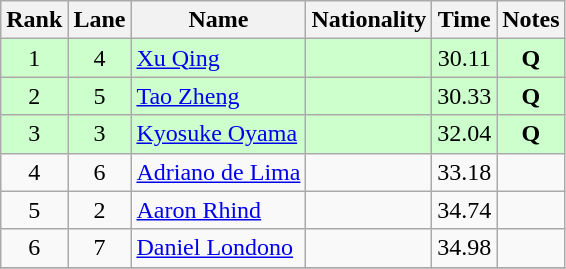<table class="wikitable">
<tr>
<th>Rank</th>
<th>Lane</th>
<th>Name</th>
<th>Nationality</th>
<th>Time</th>
<th>Notes</th>
</tr>
<tr bgcolor=ccffcc>
<td align=center>1</td>
<td align=center>4</td>
<td><a href='#'>Xu Qing</a></td>
<td></td>
<td align=center>30.11</td>
<td align=center><strong>Q</strong></td>
</tr>
<tr bgcolor=ccffcc>
<td align=center>2</td>
<td align=center>5</td>
<td><a href='#'>Tao Zheng</a></td>
<td></td>
<td align=center>30.33</td>
<td align=center><strong>Q</strong></td>
</tr>
<tr bgcolor=ccffcc>
<td align=center>3</td>
<td align=center>3</td>
<td><a href='#'>Kyosuke Oyama</a></td>
<td></td>
<td align=center>32.04</td>
<td align=center><strong>Q</strong></td>
</tr>
<tr>
<td align=center>4</td>
<td align=center>6</td>
<td><a href='#'>Adriano de Lima</a></td>
<td></td>
<td align=center>33.18</td>
<td align=center></td>
</tr>
<tr>
<td align=center>5</td>
<td align=center>2</td>
<td><a href='#'>Aaron Rhind</a></td>
<td></td>
<td align=center>34.74</td>
<td align=center></td>
</tr>
<tr>
<td align=center>6</td>
<td align=center>7</td>
<td><a href='#'>Daniel Londono</a></td>
<td></td>
<td align=center>34.98</td>
<td align=center></td>
</tr>
<tr>
</tr>
</table>
